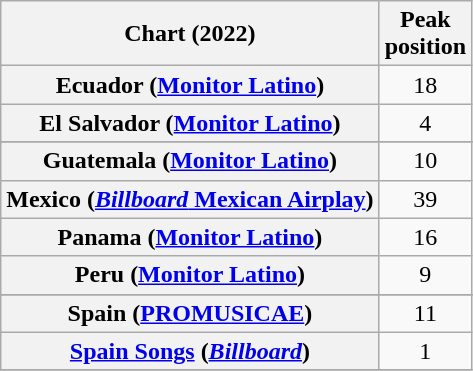<table class="wikitable sortable plainrowheaders" style="text-align:center">
<tr>
<th scope="col">Chart (2022)</th>
<th scope="col">Peak<br>position</th>
</tr>
<tr>
<th scope="row">Ecuador (<a href='#'>Monitor Latino</a>)</th>
<td>18</td>
</tr>
<tr>
<th scope="row">El Salvador (<a href='#'>Monitor Latino</a>)</th>
<td>4</td>
</tr>
<tr>
</tr>
<tr>
<th scope="row">Guatemala (<a href='#'>Monitor Latino</a>)</th>
<td>10</td>
</tr>
<tr>
<th scope="row">Mexico (<a href='#'><em>Billboard</em> Mexican Airplay</a>)</th>
<td>39</td>
</tr>
<tr>
<th scope="row">Panama (<a href='#'>Monitor Latino</a>)</th>
<td>16</td>
</tr>
<tr>
<th scope="row">Peru (<a href='#'>Monitor Latino</a>)</th>
<td>9</td>
</tr>
<tr>
</tr>
<tr>
<th scope="row">Spain (<a href='#'>PROMUSICAE</a>)</th>
<td>11</td>
</tr>
<tr>
<th scope="row"><a href='#'>Spain Songs</a> (<em><a href='#'>Billboard</a></em>)</th>
<td>1</td>
</tr>
<tr>
</tr>
</table>
